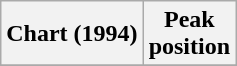<table class="wikitable plainrowheaders" style="text-align:center">
<tr>
<th scope="col">Chart (1994)</th>
<th scope="col">Peak<br>position</th>
</tr>
<tr>
</tr>
</table>
